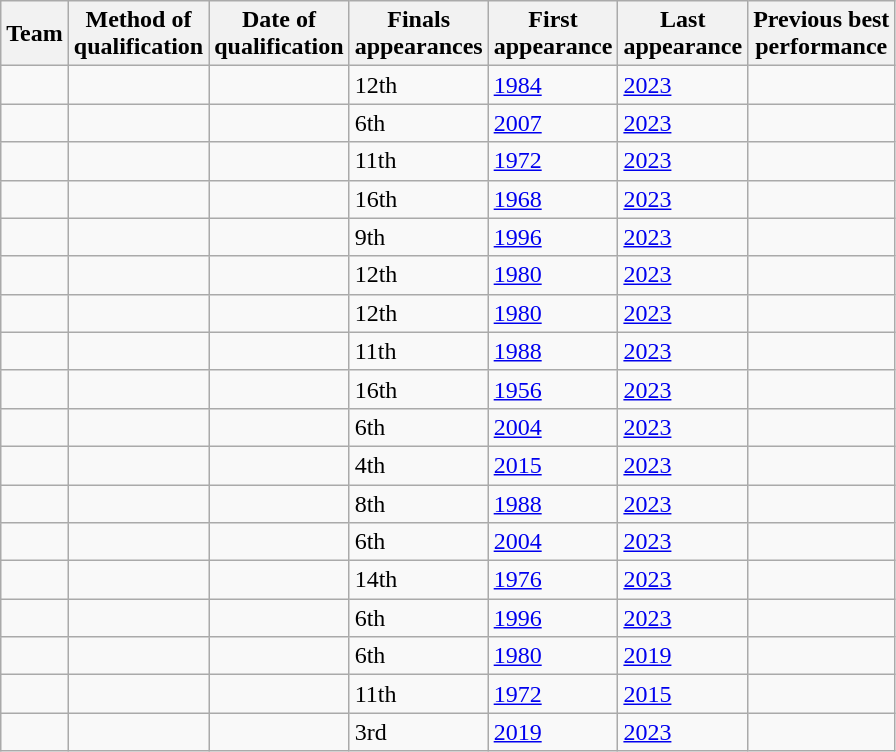<table class="wikitable sortable" style="text-align: left;">
<tr>
<th>Team</th>
<th>Method of<br>qualification</th>
<th>Date of<br>qualification</th>
<th data-sort-type="number">Finals<br>appearances</th>
<th>First<br>appearance</th>
<th>Last<br>appearance</th>
<th>Previous best<br>performance</th>
</tr>
<tr>
<td></td>
<td></td>
<td></td>
<td>12th</td>
<td><a href='#'>1984</a></td>
<td><a href='#'>2023</a></td>
<td></td>
</tr>
<tr>
<td></td>
<td></td>
<td></td>
<td>6th</td>
<td><a href='#'>2007</a></td>
<td><a href='#'>2023</a></td>
<td></td>
</tr>
<tr>
<td></td>
<td></td>
<td></td>
<td>11th</td>
<td><a href='#'>1972</a></td>
<td><a href='#'>2023</a></td>
<td></td>
</tr>
<tr>
<td></td>
<td></td>
<td></td>
<td>16th</td>
<td><a href='#'>1968</a></td>
<td><a href='#'>2023</a></td>
<td></td>
</tr>
<tr>
<td></td>
<td></td>
<td></td>
<td>9th</td>
<td><a href='#'>1996</a></td>
<td><a href='#'>2023</a></td>
<td></td>
</tr>
<tr>
<td></td>
<td></td>
<td></td>
<td>12th</td>
<td><a href='#'>1980</a></td>
<td><a href='#'>2023</a></td>
<td></td>
</tr>
<tr>
<td></td>
<td></td>
<td></td>
<td>12th</td>
<td><a href='#'>1980</a></td>
<td><a href='#'>2023</a></td>
<td></td>
</tr>
<tr>
<td></td>
<td></td>
<td></td>
<td>11th</td>
<td><a href='#'>1988</a></td>
<td><a href='#'>2023</a></td>
<td></td>
</tr>
<tr>
<td></td>
<td></td>
<td></td>
<td>16th</td>
<td><a href='#'>1956</a></td>
<td><a href='#'>2023</a></td>
<td></td>
</tr>
<tr>
<td></td>
<td></td>
<td></td>
<td>6th</td>
<td><a href='#'>2004</a></td>
<td><a href='#'>2023</a></td>
<td></td>
</tr>
<tr>
<td></td>
<td></td>
<td></td>
<td>4th</td>
<td><a href='#'>2015</a></td>
<td><a href='#'>2023</a></td>
<td></td>
</tr>
<tr>
<td></td>
<td></td>
<td></td>
<td>8th</td>
<td><a href='#'>1988</a></td>
<td><a href='#'>2023</a></td>
<td></td>
</tr>
<tr>
<td></td>
<td></td>
<td></td>
<td>6th</td>
<td><a href='#'>2004</a></td>
<td><a href='#'>2023</a></td>
<td></td>
</tr>
<tr>
<td></td>
<td></td>
<td></td>
<td>14th</td>
<td><a href='#'>1976</a></td>
<td><a href='#'>2023</a></td>
<td></td>
</tr>
<tr>
<td></td>
<td></td>
<td></td>
<td>6th</td>
<td><a href='#'>1996</a></td>
<td><a href='#'>2023</a></td>
<td></td>
</tr>
<tr>
<td></td>
<td></td>
<td></td>
<td>6th</td>
<td><a href='#'>1980</a></td>
<td><a href='#'>2019</a></td>
<td></td>
</tr>
<tr>
<td></td>
<td></td>
<td></td>
<td>11th</td>
<td><a href='#'>1972</a></td>
<td><a href='#'>2015</a></td>
<td></td>
</tr>
<tr>
<td></td>
<td></td>
<td></td>
<td>3rd</td>
<td><a href='#'>2019</a></td>
<td><a href='#'>2023</a></td>
<td></td>
</tr>
</table>
